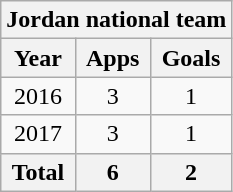<table class="wikitable" style="text-align:center">
<tr>
<th colspan=3>Jordan national team</th>
</tr>
<tr>
<th>Year</th>
<th>Apps</th>
<th>Goals</th>
</tr>
<tr>
<td>2016</td>
<td>3</td>
<td>1</td>
</tr>
<tr>
<td>2017</td>
<td>3</td>
<td>1</td>
</tr>
<tr>
<th>Total</th>
<th>6</th>
<th>2</th>
</tr>
</table>
